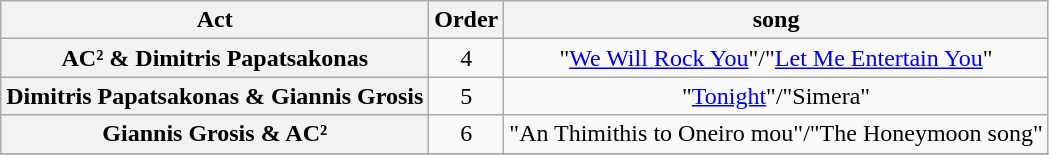<table class="wikitable plainrowheaders" style="text-align:center;">
<tr>
<th scope="col">Act</th>
<th scope="col">Order</th>
<th scope="col">song</th>
</tr>
<tr>
<th scope="row">AC² & Dimitris Papatsakonas</th>
<td>4</td>
<td>"<a href='#'>We Will Rock You</a>"/"<a href='#'>Let Me Entertain You</a>"</td>
</tr>
<tr>
<th scope="row">Dimitris Papatsakonas & Giannis Grosis</th>
<td>5</td>
<td>"<a href='#'>Tonight</a>"/"Simera"</td>
</tr>
<tr>
<th scope="row">Giannis Grosis & AC²</th>
<td>6</td>
<td>"An Thimithis to Oneiro mou"/"The Honeymoon song"</td>
</tr>
<tr>
</tr>
</table>
